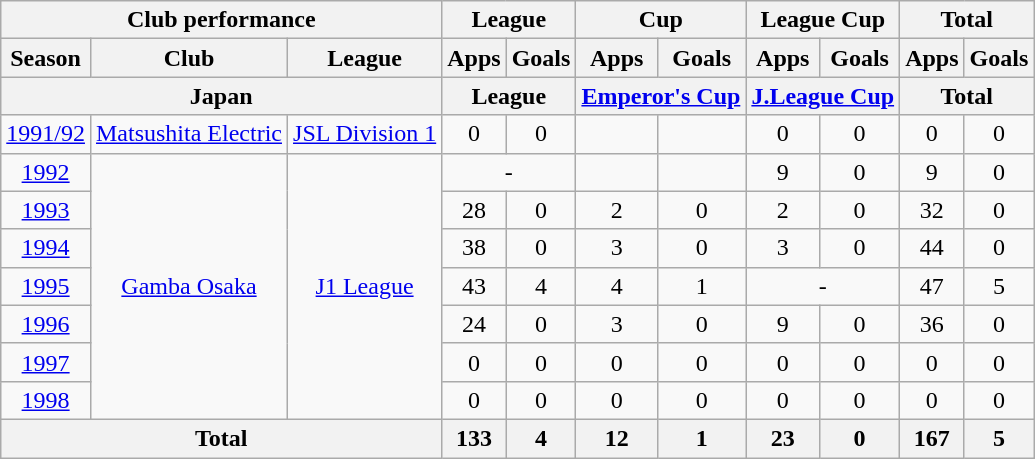<table class="wikitable" style="text-align:center;">
<tr>
<th colspan=3>Club performance</th>
<th colspan=2>League</th>
<th colspan=2>Cup</th>
<th colspan=2>League Cup</th>
<th colspan=2>Total</th>
</tr>
<tr>
<th>Season</th>
<th>Club</th>
<th>League</th>
<th>Apps</th>
<th>Goals</th>
<th>Apps</th>
<th>Goals</th>
<th>Apps</th>
<th>Goals</th>
<th>Apps</th>
<th>Goals</th>
</tr>
<tr>
<th colspan=3>Japan</th>
<th colspan=2>League</th>
<th colspan=2><a href='#'>Emperor's Cup</a></th>
<th colspan=2><a href='#'>J.League Cup</a></th>
<th colspan=2>Total</th>
</tr>
<tr>
<td><a href='#'>1991/92</a></td>
<td><a href='#'>Matsushita Electric</a></td>
<td><a href='#'>JSL Division 1</a></td>
<td>0</td>
<td>0</td>
<td></td>
<td></td>
<td>0</td>
<td>0</td>
<td>0</td>
<td>0</td>
</tr>
<tr>
<td><a href='#'>1992</a></td>
<td rowspan="7"><a href='#'>Gamba Osaka</a></td>
<td rowspan="7"><a href='#'>J1 League</a></td>
<td colspan="2">-</td>
<td></td>
<td></td>
<td>9</td>
<td>0</td>
<td>9</td>
<td>0</td>
</tr>
<tr>
<td><a href='#'>1993</a></td>
<td>28</td>
<td>0</td>
<td>2</td>
<td>0</td>
<td>2</td>
<td>0</td>
<td>32</td>
<td>0</td>
</tr>
<tr>
<td><a href='#'>1994</a></td>
<td>38</td>
<td>0</td>
<td>3</td>
<td>0</td>
<td>3</td>
<td>0</td>
<td>44</td>
<td>0</td>
</tr>
<tr>
<td><a href='#'>1995</a></td>
<td>43</td>
<td>4</td>
<td>4</td>
<td>1</td>
<td colspan="2">-</td>
<td>47</td>
<td>5</td>
</tr>
<tr>
<td><a href='#'>1996</a></td>
<td>24</td>
<td>0</td>
<td>3</td>
<td>0</td>
<td>9</td>
<td>0</td>
<td>36</td>
<td>0</td>
</tr>
<tr>
<td><a href='#'>1997</a></td>
<td>0</td>
<td>0</td>
<td>0</td>
<td>0</td>
<td>0</td>
<td>0</td>
<td>0</td>
<td>0</td>
</tr>
<tr>
<td><a href='#'>1998</a></td>
<td>0</td>
<td>0</td>
<td>0</td>
<td>0</td>
<td>0</td>
<td>0</td>
<td>0</td>
<td>0</td>
</tr>
<tr>
<th colspan=3>Total</th>
<th>133</th>
<th>4</th>
<th>12</th>
<th>1</th>
<th>23</th>
<th>0</th>
<th>167</th>
<th>5</th>
</tr>
</table>
